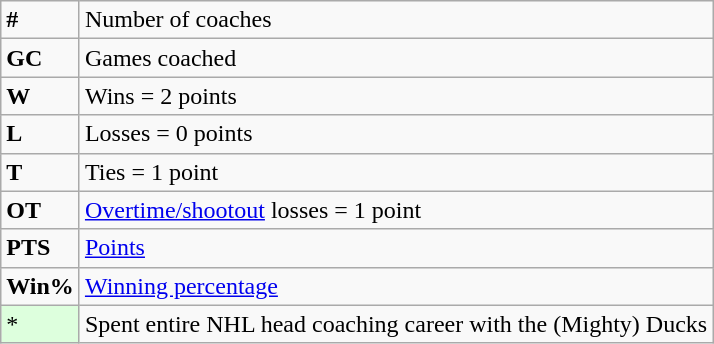<table class="wikitable">
<tr>
<td><strong>#</strong></td>
<td>Number of coaches</td>
</tr>
<tr>
<td><strong>GC</strong></td>
<td>Games coached</td>
</tr>
<tr>
<td><strong>W</strong></td>
<td>Wins = 2 points</td>
</tr>
<tr>
<td><strong>L</strong></td>
<td>Losses = 0 points</td>
</tr>
<tr>
<td><strong>T</strong></td>
<td>Ties = 1 point</td>
</tr>
<tr>
<td><strong>OT</strong></td>
<td><a href='#'>Overtime/shootout</a> losses = 1 point</td>
</tr>
<tr>
<td><strong>PTS</strong></td>
<td><a href='#'>Points</a></td>
</tr>
<tr>
<td><strong>Win%</strong></td>
<td><a href='#'>Winning percentage</a></td>
</tr>
<tr>
<td style="background-color:#ddffdd">*</td>
<td>Spent entire NHL head coaching career with the (Mighty) Ducks</td>
</tr>
</table>
